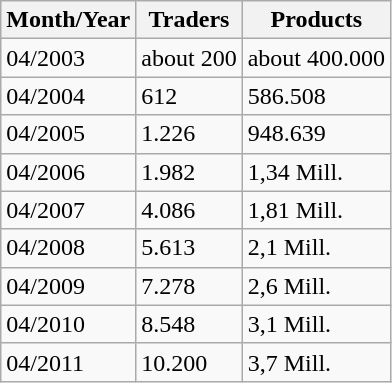<table class="wikitable">
<tr class="hintergrundfarbe5">
<th>Month/Year</th>
<th>Traders</th>
<th>Products</th>
</tr>
<tr>
<td>04/2003</td>
<td>about 200</td>
<td>about 400.000</td>
</tr>
<tr>
<td>04/2004</td>
<td>612</td>
<td>586.508</td>
</tr>
<tr>
<td>04/2005</td>
<td>1.226</td>
<td>948.639</td>
</tr>
<tr>
<td>04/2006</td>
<td>1.982</td>
<td>1,34 Mill.</td>
</tr>
<tr>
<td>04/2007</td>
<td>4.086</td>
<td>1,81 Mill.</td>
</tr>
<tr>
<td>04/2008</td>
<td>5.613</td>
<td>2,1 Mill.</td>
</tr>
<tr>
<td>04/2009</td>
<td>7.278</td>
<td>2,6 Mill.</td>
</tr>
<tr>
<td>04/2010</td>
<td>8.548</td>
<td>3,1 Mill.</td>
</tr>
<tr>
<td>04/2011</td>
<td>10.200</td>
<td>3,7 Mill.</td>
</tr>
</table>
